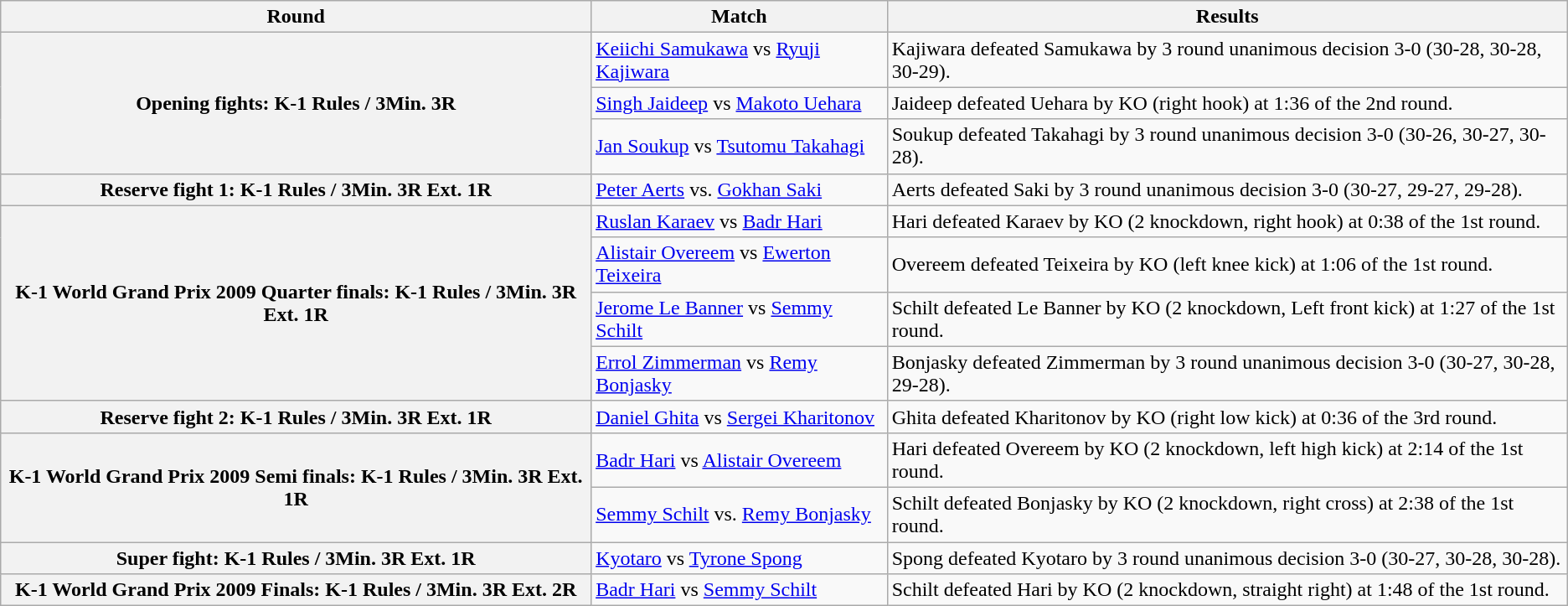<table class="wikitable">
<tr>
<th scope="col">Round</th>
<th scope="col">Match</th>
<th scope="col">Results</th>
</tr>
<tr>
<th scope="row" rowspan="3">Opening fights: K-1 Rules / 3Min. 3R</th>
<td> <a href='#'>Keiichi Samukawa</a> vs <a href='#'>Ryuji Kajiwara</a> </td>
<td>Kajiwara defeated Samukawa by 3 round unanimous decision 3-0 (30-28, 30-28, 30-29).</td>
</tr>
<tr>
<td> <a href='#'>Singh Jaideep</a> vs <a href='#'>Makoto Uehara</a> </td>
<td>Jaideep defeated Uehara by KO (right hook) at 1:36 of the 2nd round.</td>
</tr>
<tr>
<td> <a href='#'>Jan Soukup</a> vs <a href='#'>Tsutomu Takahagi</a> </td>
<td>Soukup defeated Takahagi by 3 round unanimous decision 3-0 (30-26, 30-27, 30-28).</td>
</tr>
<tr>
<th scope="row">Reserve fight 1: K-1 Rules / 3Min. 3R Ext. 1R</th>
<td> <a href='#'>Peter Aerts</a> vs. <a href='#'>Gokhan Saki</a> </td>
<td>Aerts defeated Saki by 3 round unanimous decision 3-0 (30-27, 29-27, 29-28).</td>
</tr>
<tr>
<th scope="row" rowspan="4">K-1 World Grand Prix 2009 Quarter finals: K-1 Rules / 3Min. 3R Ext. 1R</th>
<td> <a href='#'>Ruslan Karaev</a> vs <a href='#'>Badr Hari</a> </td>
<td>Hari defeated Karaev by KO (2 knockdown, right hook) at 0:38 of the 1st round.</td>
</tr>
<tr>
<td> <a href='#'>Alistair Overeem</a> vs <a href='#'>Ewerton Teixeira</a> </td>
<td>Overeem defeated Teixeira by KO (left knee kick) at 1:06 of the 1st round.</td>
</tr>
<tr>
<td> <a href='#'>Jerome Le Banner</a> vs <a href='#'>Semmy Schilt</a> </td>
<td>Schilt defeated Le Banner by KO (2 knockdown, Left front kick) at 1:27 of the 1st round.</td>
</tr>
<tr>
<td> <a href='#'>Errol Zimmerman</a> vs <a href='#'>Remy Bonjasky</a> </td>
<td>Bonjasky defeated Zimmerman by 3 round unanimous decision 3-0 (30-27, 30-28, 29-28).</td>
</tr>
<tr>
<th scope="row">Reserve fight 2: K-1 Rules / 3Min. 3R Ext. 1R</th>
<td> <a href='#'>Daniel Ghita</a> vs <a href='#'>Sergei Kharitonov</a> </td>
<td>Ghita defeated Kharitonov by KO (right low kick) at 0:36 of the 3rd round.</td>
</tr>
<tr>
<th scope="row" rowspan="2">K-1 World Grand Prix 2009 Semi finals: K-1 Rules / 3Min. 3R Ext. 1R</th>
<td> <a href='#'>Badr Hari</a> vs <a href='#'>Alistair Overeem</a> </td>
<td>Hari defeated Overeem by KO (2 knockdown, left high kick) at 2:14 of the 1st round.</td>
</tr>
<tr>
<td> <a href='#'>Semmy Schilt</a> vs. <a href='#'>Remy Bonjasky</a> </td>
<td>Schilt defeated Bonjasky by KO (2 knockdown, right cross) at 2:38 of the 1st round.</td>
</tr>
<tr>
<th scope="row">Super fight: K-1 Rules / 3Min. 3R Ext. 1R</th>
<td> <a href='#'>Kyotaro</a> vs <a href='#'>Tyrone Spong</a> </td>
<td>Spong defeated Kyotaro by 3 round unanimous decision 3-0 (30-27, 30-28, 30-28).</td>
</tr>
<tr>
<th scope="row">K-1 World Grand Prix 2009 Finals: K-1 Rules / 3Min. 3R Ext. 2R</th>
<td> <a href='#'>Badr Hari</a> vs <a href='#'>Semmy Schilt</a> </td>
<td>Schilt defeated Hari by KO (2 knockdown, straight right) at 1:48 of the 1st round.</td>
</tr>
</table>
